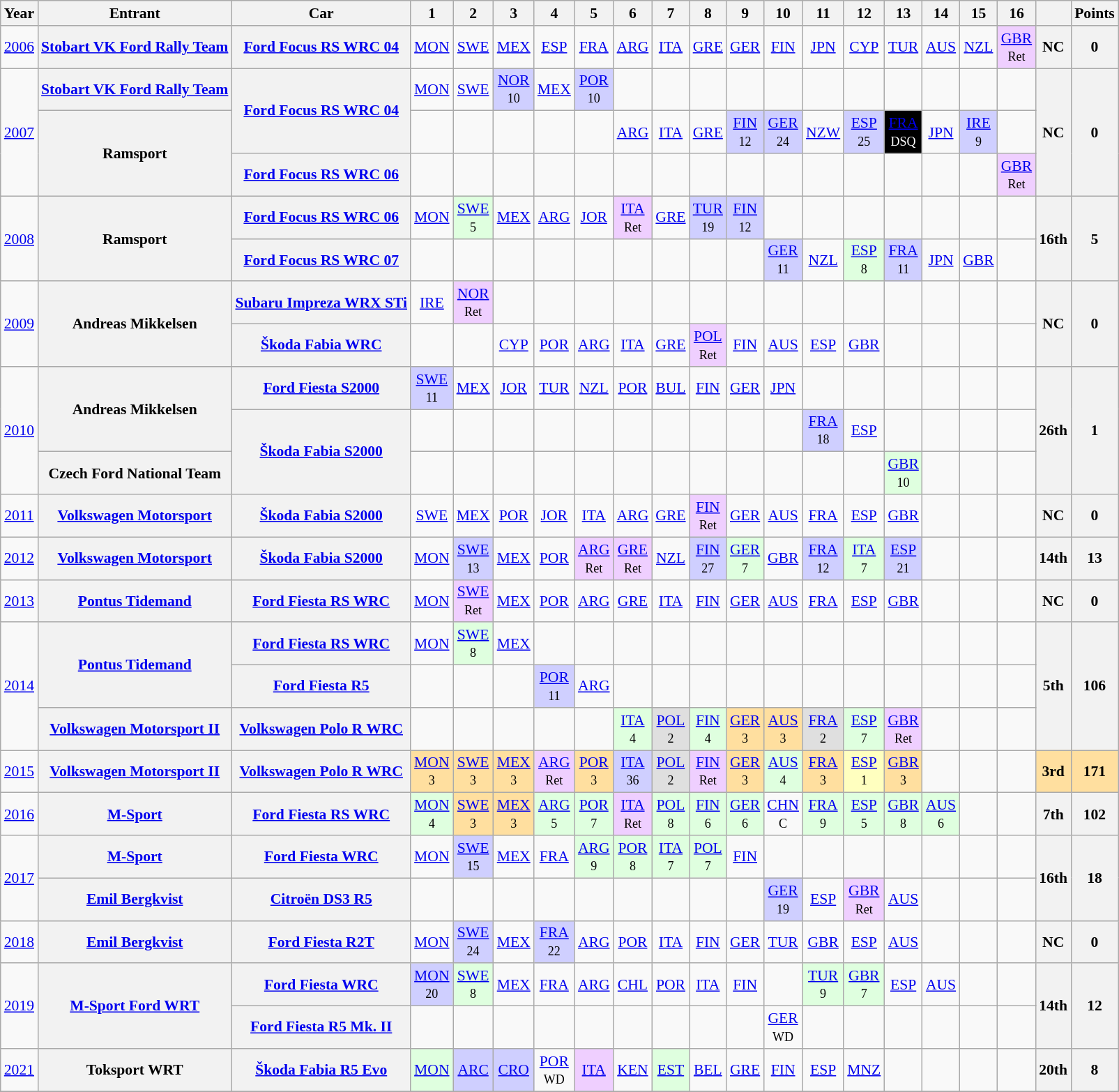<table class="wikitable" style="text-align:center; font-size:90%">
<tr>
<th>Year</th>
<th>Entrant</th>
<th>Car</th>
<th>1</th>
<th>2</th>
<th>3</th>
<th>4</th>
<th>5</th>
<th>6</th>
<th>7</th>
<th>8</th>
<th>9</th>
<th>10</th>
<th>11</th>
<th>12</th>
<th>13</th>
<th>14</th>
<th>15</th>
<th>16</th>
<th></th>
<th>Points</th>
</tr>
<tr>
<td><a href='#'>2006</a></td>
<th><a href='#'>Stobart VK Ford Rally Team</a></th>
<th><a href='#'>Ford Focus RS WRC 04</a></th>
<td><a href='#'>MON</a></td>
<td><a href='#'>SWE</a></td>
<td><a href='#'>MEX</a></td>
<td><a href='#'>ESP</a></td>
<td><a href='#'>FRA</a></td>
<td><a href='#'>ARG</a></td>
<td><a href='#'>ITA</a></td>
<td><a href='#'>GRE</a></td>
<td><a href='#'>GER</a></td>
<td><a href='#'>FIN</a></td>
<td><a href='#'>JPN</a></td>
<td><a href='#'>CYP</a></td>
<td><a href='#'>TUR</a></td>
<td><a href='#'>AUS</a></td>
<td><a href='#'>NZL</a></td>
<td style="background:#EFCFFF;"><a href='#'>GBR</a><br><small>Ret</small></td>
<th>NC</th>
<th>0</th>
</tr>
<tr>
<td rowspan="3"><a href='#'>2007</a></td>
<th><a href='#'>Stobart VK Ford Rally Team</a></th>
<th rowspan="2"><a href='#'>Ford Focus RS WRC 04</a></th>
<td><a href='#'>MON</a></td>
<td><a href='#'>SWE</a></td>
<td style="background:#CFCFFF;"><a href='#'>NOR</a><br><small>10</small></td>
<td><a href='#'>MEX</a></td>
<td style="background:#CFCFFF;"><a href='#'>POR</a><br><small>10</small></td>
<td></td>
<td></td>
<td></td>
<td></td>
<td></td>
<td></td>
<td></td>
<td></td>
<td></td>
<td></td>
<td></td>
<th rowspan="3">NC</th>
<th rowspan="3">0</th>
</tr>
<tr>
<th rowspan="2">Ramsport</th>
<td></td>
<td></td>
<td></td>
<td></td>
<td></td>
<td><a href='#'>ARG</a></td>
<td><a href='#'>ITA</a></td>
<td><a href='#'>GRE</a></td>
<td style="background:#CFCFFF;"><a href='#'>FIN</a><br><small>12</small></td>
<td style="background:#CFCFFF;"><a href='#'>GER</a><br><small>24</small></td>
<td><a href='#'>NZW</a></td>
<td style="background:#CFCFFF;"><a href='#'>ESP</a><br><small>25</small></td>
<td style="background:#000000; color:#ffffff"><a href='#'><span>FRA</span></a><br><small>DSQ</small></td>
<td><a href='#'>JPN</a></td>
<td style="background:#CFCFFF;"><a href='#'>IRE</a><br><small>9</small></td>
<td></td>
</tr>
<tr>
<th><a href='#'>Ford Focus RS WRC 06</a></th>
<td></td>
<td></td>
<td></td>
<td></td>
<td></td>
<td></td>
<td></td>
<td></td>
<td></td>
<td></td>
<td></td>
<td></td>
<td></td>
<td></td>
<td></td>
<td style="background:#EFCFFF;"><a href='#'>GBR</a><br><small>Ret</small></td>
</tr>
<tr>
<td rowspan="2"><a href='#'>2008</a></td>
<th rowspan="2">Ramsport</th>
<th><a href='#'>Ford Focus RS WRC 06</a></th>
<td><a href='#'>MON</a></td>
<td style="background:#DFFFDF;"><a href='#'>SWE</a><br><small>5</small></td>
<td><a href='#'>MEX</a></td>
<td><a href='#'>ARG</a></td>
<td><a href='#'>JOR</a></td>
<td style="background:#EFCFFF;"><a href='#'>ITA</a><br><small>Ret</small></td>
<td><a href='#'>GRE</a></td>
<td style="background:#CFCFFF;"><a href='#'>TUR</a><br><small>19</small></td>
<td style="background:#CFCFFF;"><a href='#'>FIN</a><br><small>12</small></td>
<td></td>
<td></td>
<td></td>
<td></td>
<td></td>
<td></td>
<td></td>
<th rowspan="2">16th</th>
<th rowspan="2">5</th>
</tr>
<tr>
<th><a href='#'>Ford Focus RS WRC 07</a></th>
<td></td>
<td></td>
<td></td>
<td></td>
<td></td>
<td></td>
<td></td>
<td></td>
<td></td>
<td style="background:#CFCFFF;"><a href='#'>GER</a><br><small>11</small></td>
<td><a href='#'>NZL</a></td>
<td style="background:#DFFFDF;"><a href='#'>ESP</a><br><small>8</small></td>
<td style="background:#CFCFFF;"><a href='#'>FRA</a><br><small>11</small></td>
<td><a href='#'>JPN</a></td>
<td><a href='#'>GBR</a></td>
<td></td>
</tr>
<tr>
<td rowspan="2"><a href='#'>2009</a></td>
<th rowspan="2">Andreas Mikkelsen</th>
<th><a href='#'>Subaru Impreza WRX STi</a></th>
<td><a href='#'>IRE</a></td>
<td style="background:#EFCFFF;"><a href='#'>NOR</a><br><small>Ret</small></td>
<td></td>
<td></td>
<td></td>
<td></td>
<td></td>
<td></td>
<td></td>
<td></td>
<td></td>
<td></td>
<td></td>
<td></td>
<td></td>
<td></td>
<th rowspan="2">NC</th>
<th rowspan="2">0</th>
</tr>
<tr>
<th><a href='#'>Škoda Fabia WRC</a></th>
<td></td>
<td></td>
<td><a href='#'>CYP</a></td>
<td><a href='#'>POR</a></td>
<td><a href='#'>ARG</a></td>
<td><a href='#'>ITA</a></td>
<td><a href='#'>GRE</a></td>
<td style="background:#EFCFFF;"><a href='#'>POL</a><br><small>Ret</small></td>
<td><a href='#'>FIN</a></td>
<td><a href='#'>AUS</a></td>
<td><a href='#'>ESP</a></td>
<td><a href='#'>GBR</a></td>
<td></td>
<td></td>
<td></td>
<td></td>
</tr>
<tr>
<td rowspan="3"><a href='#'>2010</a></td>
<th rowspan="2">Andreas Mikkelsen</th>
<th><a href='#'>Ford Fiesta S2000</a></th>
<td style="background:#CFCFFF;"><a href='#'>SWE</a><br><small>11</small></td>
<td><a href='#'>MEX</a></td>
<td><a href='#'>JOR</a></td>
<td><a href='#'>TUR</a></td>
<td><a href='#'>NZL</a></td>
<td><a href='#'>POR</a></td>
<td><a href='#'>BUL</a></td>
<td><a href='#'>FIN</a></td>
<td><a href='#'>GER</a></td>
<td><a href='#'>JPN</a></td>
<td></td>
<td></td>
<td></td>
<td></td>
<td></td>
<td></td>
<th rowspan="3">26th</th>
<th rowspan="3">1</th>
</tr>
<tr>
<th rowspan="2"><a href='#'>Škoda Fabia S2000</a></th>
<td></td>
<td></td>
<td></td>
<td></td>
<td></td>
<td></td>
<td></td>
<td></td>
<td></td>
<td></td>
<td style="background:#CFCFFF;"><a href='#'>FRA</a><br><small>18</small></td>
<td><a href='#'>ESP</a></td>
<td></td>
<td></td>
<td></td>
<td></td>
</tr>
<tr>
<th>Czech Ford National Team</th>
<td></td>
<td></td>
<td></td>
<td></td>
<td></td>
<td></td>
<td></td>
<td></td>
<td></td>
<td></td>
<td></td>
<td></td>
<td style="background:#DFFFDF;"><a href='#'>GBR</a><br><small>10</small></td>
<td></td>
<td></td>
<td></td>
</tr>
<tr>
<td><a href='#'>2011</a></td>
<th><a href='#'>Volkswagen Motorsport</a></th>
<th><a href='#'>Škoda Fabia S2000</a></th>
<td><a href='#'>SWE</a></td>
<td><a href='#'>MEX</a></td>
<td><a href='#'>POR</a></td>
<td><a href='#'>JOR</a></td>
<td><a href='#'>ITA</a></td>
<td><a href='#'>ARG</a></td>
<td><a href='#'>GRE</a></td>
<td style="background:#EFCFFF;"><a href='#'>FIN</a><br><small>Ret</small></td>
<td><a href='#'>GER</a></td>
<td><a href='#'>AUS</a></td>
<td><a href='#'>FRA</a></td>
<td><a href='#'>ESP</a></td>
<td><a href='#'>GBR</a></td>
<td></td>
<td></td>
<td></td>
<th>NC</th>
<th>0</th>
</tr>
<tr>
<td><a href='#'>2012</a></td>
<th><a href='#'>Volkswagen Motorsport</a></th>
<th><a href='#'>Škoda Fabia S2000</a></th>
<td><a href='#'>MON</a></td>
<td style="background:#CFCFFF;"><a href='#'>SWE</a><br><small>13</small></td>
<td><a href='#'>MEX</a></td>
<td><a href='#'>POR</a></td>
<td style="background:#EFCFFF;"><a href='#'>ARG</a><br><small>Ret</small></td>
<td style="background:#EFCFFF;"><a href='#'>GRE</a><br><small>Ret</small></td>
<td><a href='#'>NZL</a></td>
<td style="background:#CFCFFF;"><a href='#'>FIN</a><br><small>27</small></td>
<td style="background:#DFFFDF;"><a href='#'>GER</a><br><small>7</small></td>
<td><a href='#'>GBR</a></td>
<td style="background:#CFCFFF;"><a href='#'>FRA</a><br><small>12</small></td>
<td style="background:#DFFFDF;"><a href='#'>ITA</a><br><small>7</small></td>
<td style="background:#CFCFFF;"><a href='#'>ESP</a><br><small>21</small></td>
<td></td>
<td></td>
<td></td>
<th>14th</th>
<th>13</th>
</tr>
<tr>
<td><a href='#'>2013</a></td>
<th><a href='#'>Pontus Tidemand</a></th>
<th><a href='#'>Ford Fiesta RS WRC</a></th>
<td><a href='#'>MON</a></td>
<td style="background:#EFCFFF;"><a href='#'>SWE</a><br><small>Ret</small></td>
<td><a href='#'>MEX</a></td>
<td><a href='#'>POR</a></td>
<td><a href='#'>ARG</a></td>
<td><a href='#'>GRE</a></td>
<td><a href='#'>ITA</a></td>
<td><a href='#'>FIN</a></td>
<td><a href='#'>GER</a></td>
<td><a href='#'>AUS</a></td>
<td><a href='#'>FRA</a></td>
<td><a href='#'>ESP</a></td>
<td><a href='#'>GBR</a></td>
<td></td>
<td></td>
<td></td>
<th>NC</th>
<th>0</th>
</tr>
<tr>
<td rowspan=3><a href='#'>2014</a></td>
<th rowspan=2><a href='#'>Pontus Tidemand</a></th>
<th><a href='#'>Ford Fiesta RS WRC</a></th>
<td><a href='#'>MON</a></td>
<td style="background:#DFFFDF;"><a href='#'>SWE</a><br><small>8</small></td>
<td><a href='#'>MEX</a></td>
<td></td>
<td></td>
<td></td>
<td></td>
<td></td>
<td></td>
<td></td>
<td></td>
<td></td>
<td></td>
<td></td>
<td></td>
<td></td>
<th rowspan=3>5th</th>
<th rowspan=3>106</th>
</tr>
<tr>
<th><a href='#'>Ford Fiesta R5</a></th>
<td></td>
<td></td>
<td></td>
<td style="background:#CFCFFF;"><a href='#'>POR</a><br><small>11</small></td>
<td><a href='#'>ARG</a></td>
<td></td>
<td></td>
<td></td>
<td></td>
<td></td>
<td></td>
<td></td>
<td></td>
<td></td>
<td></td>
<td></td>
</tr>
<tr>
<th><a href='#'>Volkswagen Motorsport II</a></th>
<th><a href='#'>Volkswagen Polo R WRC</a></th>
<td></td>
<td></td>
<td></td>
<td></td>
<td></td>
<td style="background:#DFFFDF;"><a href='#'>ITA</a><br><small>4</small></td>
<td style="background:#DFDFDF;"><a href='#'>POL</a><br><small>2</small></td>
<td style="background:#DFFFDF;"><a href='#'>FIN</a><br><small>4</small></td>
<td style="background:#FFDF9F;"><a href='#'>GER</a><br><small>3</small></td>
<td style="background:#FFDF9F;"><a href='#'>AUS</a><br><small>3</small></td>
<td style="background:#DFDFDF;"><a href='#'>FRA</a><br><small>2</small></td>
<td style="background:#DFFFDF;"><a href='#'>ESP</a><br><small>7</small></td>
<td style="background:#EFCFFF;"><a href='#'>GBR</a><br><small>Ret</small></td>
<td></td>
<td></td>
<td></td>
</tr>
<tr>
<td><a href='#'>2015</a></td>
<th><a href='#'>Volkswagen Motorsport II</a></th>
<th><a href='#'>Volkswagen Polo R WRC</a></th>
<td style="background:#FFDF9F;"><a href='#'>MON</a><br><small>3</small></td>
<td style="background:#FFDF9F;"><a href='#'>SWE</a><br><small>3</small></td>
<td style="background:#FFDF9F;"><a href='#'>MEX</a><br><small>3</small></td>
<td style="background:#EFCFFF;"><a href='#'>ARG</a><br><small>Ret</small></td>
<td style="background:#FFDF9F;"><a href='#'>POR</a><br><small>3</small></td>
<td style="background:#CFCFFF;"><a href='#'>ITA</a><br><small>36</small></td>
<td style="background:#DFDFDF;"><a href='#'>POL</a><br><small>2</small></td>
<td style="background:#EFCFFF;"><a href='#'>FIN</a><br><small>Ret</small></td>
<td style="background:#FFDF9F;"><a href='#'>GER</a><br><small>3</small></td>
<td style="background:#DFFFDF;"><a href='#'>AUS</a><br><small>4</small></td>
<td style="background:#FFDF9F;"><a href='#'>FRA</a><br><small>3</small></td>
<td style="background:#FFFFBF;"><a href='#'>ESP</a><br><small>1</small></td>
<td style="background:#FFDF9F;"><a href='#'>GBR</a><br><small>3</small></td>
<td></td>
<td></td>
<td></td>
<th style="background:#FFDF9F;">3rd</th>
<th style="background:#FFDF9F;">171</th>
</tr>
<tr>
<td><a href='#'>2016</a></td>
<th><a href='#'>M-Sport</a></th>
<th><a href='#'>Ford Fiesta RS WRC</a></th>
<td style="background:#DFFFDF;"><a href='#'>MON</a><br><small>4</small></td>
<td style="background:#FFDF9F;"><a href='#'>SWE</a><br><small>3</small></td>
<td style="background:#FFDF9F;"><a href='#'>MEX</a><br><small>3</small></td>
<td style="background:#DFFFDF;"><a href='#'>ARG</a><br><small>5</small></td>
<td style="background:#DFFFDF;"><a href='#'>POR</a><br><small>7</small></td>
<td style="background:#EFCFFF;"><a href='#'>ITA</a><br><small>Ret</small></td>
<td style="background:#DFFFDF;"><a href='#'>POL</a><br><small>8</small></td>
<td style="background:#DFFFDF;"><a href='#'>FIN</a><br><small>6</small></td>
<td style="background:#DFFFDF;"><a href='#'>GER</a><br><small>6</small></td>
<td><a href='#'>CHN</a><br><small>C</small></td>
<td style="background:#DFFFDF;"><a href='#'>FRA</a><br><small>9</small></td>
<td style="background:#DFFFDF;"><a href='#'>ESP</a><br><small>5</small></td>
<td style="background:#DFFFDF;"><a href='#'>GBR</a><br><small>8</small></td>
<td style="background:#DFFFDF;"><a href='#'>AUS</a><br><small>6</small></td>
<td></td>
<td></td>
<th>7th</th>
<th>102</th>
</tr>
<tr>
<td rowspan=2><a href='#'>2017</a></td>
<th><a href='#'>M-Sport</a></th>
<th><a href='#'>Ford Fiesta WRC</a></th>
<td><a href='#'>MON</a></td>
<td style="background:#CFCFFF;"><a href='#'>SWE</a><br><small>15</small></td>
<td><a href='#'>MEX</a></td>
<td><a href='#'>FRA</a></td>
<td style="background:#DFFFDF;"><a href='#'>ARG</a><br><small>9</small></td>
<td style="background:#DFFFDF;"><a href='#'>POR</a><br><small>8</small></td>
<td style="background:#DFFFDF;"><a href='#'>ITA</a><br><small>7</small></td>
<td style="background:#DFFFDF;"><a href='#'>POL</a><br><small>7</small></td>
<td><a href='#'>FIN</a></td>
<td></td>
<td></td>
<td></td>
<td></td>
<td></td>
<td></td>
<td></td>
<th rowspan=2>16th</th>
<th rowspan=2>18</th>
</tr>
<tr>
<th><a href='#'>Emil Bergkvist</a></th>
<th><a href='#'>Citroën DS3 R5</a></th>
<td></td>
<td></td>
<td></td>
<td></td>
<td></td>
<td></td>
<td></td>
<td></td>
<td></td>
<td style="background:#CFCFFF;"><a href='#'>GER</a><br><small>19</small></td>
<td><a href='#'>ESP</a></td>
<td style="background:#EFCFFF;"><a href='#'>GBR</a><br><small>Ret</small></td>
<td><a href='#'>AUS</a></td>
<td></td>
<td></td>
<td></td>
</tr>
<tr>
<td><a href='#'>2018</a></td>
<th><a href='#'>Emil Bergkvist</a></th>
<th><a href='#'>Ford Fiesta R2T</a></th>
<td><a href='#'>MON</a></td>
<td style="background:#CFCFFF;"><a href='#'>SWE</a><br><small>24</small></td>
<td><a href='#'>MEX</a></td>
<td style="background:#CFCFFF;"><a href='#'>FRA</a><br><small>22</small></td>
<td><a href='#'>ARG</a></td>
<td><a href='#'>POR</a></td>
<td><a href='#'>ITA</a></td>
<td><a href='#'>FIN</a></td>
<td><a href='#'>GER</a></td>
<td><a href='#'>TUR</a></td>
<td><a href='#'>GBR</a></td>
<td><a href='#'>ESP</a></td>
<td><a href='#'>AUS</a></td>
<td></td>
<td></td>
<td></td>
<th>NC</th>
<th>0</th>
</tr>
<tr>
<td rowspan="2"><a href='#'>2019</a></td>
<th rowspan="2"><a href='#'>M-Sport Ford WRT</a></th>
<th><a href='#'>Ford Fiesta WRC</a></th>
<td style="background:#CFCFFF;"><a href='#'>MON</a><br><small>20</small></td>
<td style="background:#dfffdf;"><a href='#'>SWE</a><br><small>8</small></td>
<td><a href='#'>MEX</a></td>
<td><a href='#'>FRA</a></td>
<td><a href='#'>ARG</a></td>
<td><a href='#'>CHL</a></td>
<td><a href='#'>POR</a></td>
<td><a href='#'>ITA</a></td>
<td><a href='#'>FIN</a></td>
<td></td>
<td style="background:#dfffdf;"><a href='#'>TUR</a><br><small>9</small></td>
<td style="background:#dfffdf;"><a href='#'>GBR</a><br><small>7</small></td>
<td><a href='#'>ESP</a></td>
<td><a href='#'>AUS</a><br></td>
<td></td>
<td></td>
<th rowspan="2">14th</th>
<th rowspan="2">12</th>
</tr>
<tr>
<th><a href='#'>Ford Fiesta R5 Mk. II</a></th>
<td></td>
<td></td>
<td></td>
<td></td>
<td></td>
<td></td>
<td></td>
<td></td>
<td></td>
<td><a href='#'>GER</a><br><small>WD</small></td>
<td></td>
<td></td>
<td></td>
<td></td>
<td></td>
<td></td>
</tr>
<tr>
<td><a href='#'>2021</a></td>
<th>Toksport WRT</th>
<th><a href='#'>Škoda Fabia R5 Evo</a></th>
<td style="background:#DFFFDF;"><a href='#'>MON</a><br></td>
<td style="background:#CFCFFF;"><a href='#'>ARC</a><br></td>
<td style="background:#CFCFFF;"><a href='#'>CRO</a><br></td>
<td><a href='#'>POR</a><br><small>WD</small></td>
<td style="background:#EFCFFF;"><a href='#'>ITA</a><br></td>
<td><a href='#'>KEN</a><br></td>
<td style="background:#DFFFDF;"><a href='#'>EST</a><br></td>
<td><a href='#'>BEL</a></td>
<td><a href='#'>GRE</a></td>
<td><a href='#'>FIN</a></td>
<td><a href='#'>ESP</a></td>
<td><a href='#'>MNZ</a></td>
<td></td>
<td></td>
<td></td>
<td></td>
<th>20th</th>
<th>8</th>
</tr>
<tr>
</tr>
</table>
